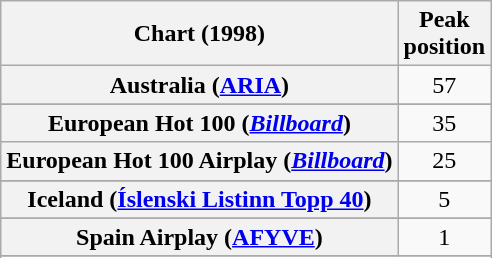<table class="wikitable sortable plainrowheaders" style="text-align:center">
<tr>
<th scope="col">Chart (1998)</th>
<th scope="col">Peak<br>position</th>
</tr>
<tr>
<th scope="row">Australia (<a href='#'>ARIA</a>)</th>
<td>57</td>
</tr>
<tr>
</tr>
<tr>
<th scope="row">European Hot 100 (<em><a href='#'>Billboard</a></em>)</th>
<td>35</td>
</tr>
<tr>
<th scope="row">European Hot 100 Airplay (<em><a href='#'>Billboard</a></em>)</th>
<td>25</td>
</tr>
<tr>
</tr>
<tr>
</tr>
<tr>
<th scope="row">Iceland (<a href='#'>Íslenski Listinn Topp 40</a>)</th>
<td>5</td>
</tr>
<tr>
</tr>
<tr>
</tr>
<tr>
<th scope="row">Spain Airplay (<a href='#'>AFYVE</a>)</th>
<td>1</td>
</tr>
<tr>
</tr>
<tr>
</tr>
<tr>
</tr>
<tr>
</tr>
<tr>
</tr>
</table>
